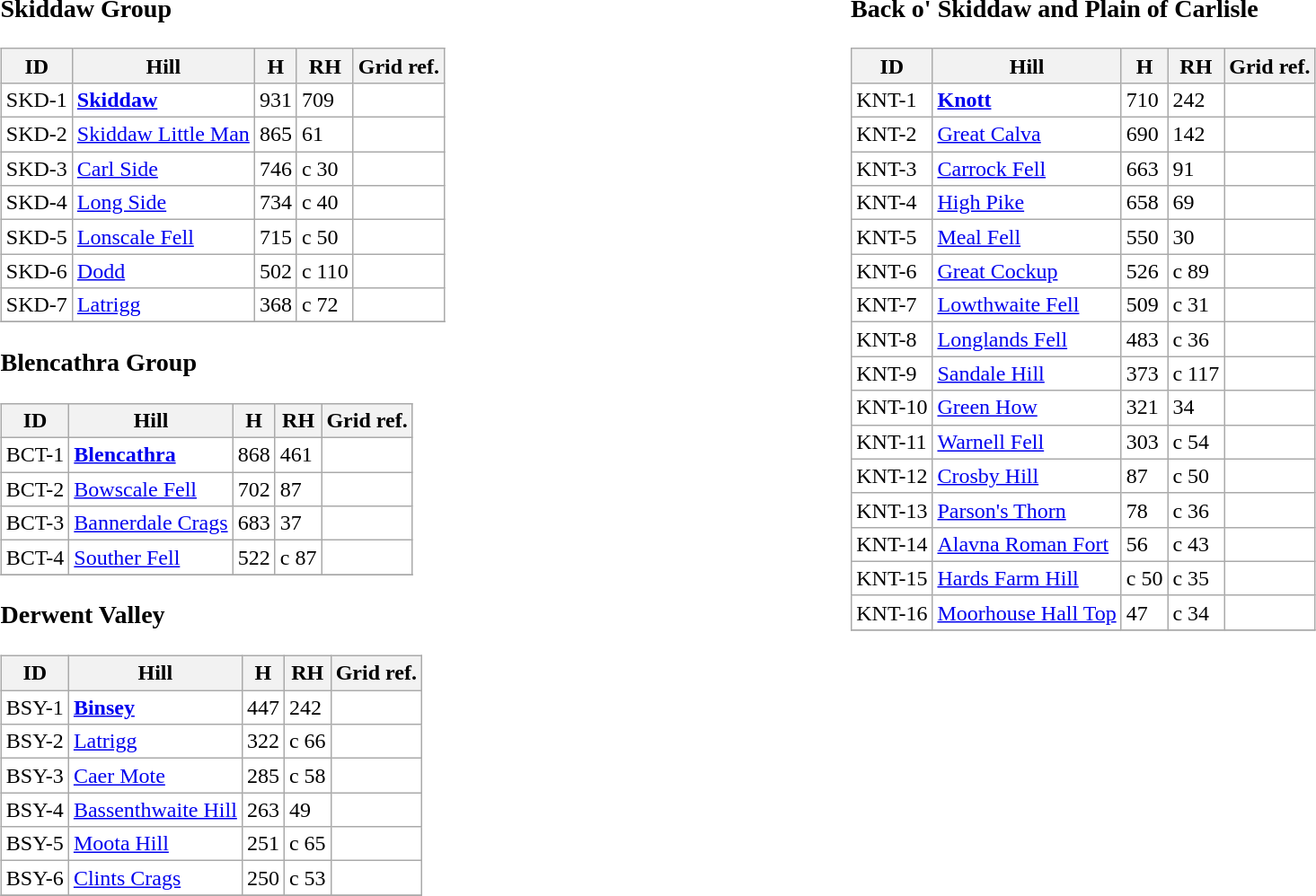<table width="100%">
<tr>
<td valign="top" width="50%"><br><h3>Skiddaw Group</h3><table class="wikitable sortable" style="border-collapse: collapse; background:#ffffff;">
<tr>
<th>ID</th>
<th>Hill</th>
<th>H</th>
<th>RH</th>
<th>Grid ref.</th>
</tr>
<tr>
<td>SKD-1</td>
<td><strong><a href='#'>Skiddaw</a></strong></td>
<td>931</td>
<td>709</td>
<td></td>
</tr>
<tr>
<td>SKD-2</td>
<td><a href='#'>Skiddaw Little Man</a></td>
<td>865</td>
<td>61</td>
<td></td>
</tr>
<tr>
<td>SKD-3</td>
<td><a href='#'>Carl Side</a></td>
<td>746</td>
<td>c 30</td>
<td></td>
</tr>
<tr>
<td>SKD-4</td>
<td><a href='#'>Long Side</a></td>
<td>734</td>
<td>c 40</td>
<td></td>
</tr>
<tr>
<td>SKD-5</td>
<td><a href='#'>Lonscale Fell</a></td>
<td>715</td>
<td>c 50</td>
<td></td>
</tr>
<tr>
<td>SKD-6</td>
<td><a href='#'>Dodd</a></td>
<td>502</td>
<td>c 110</td>
<td></td>
</tr>
<tr>
<td>SKD-7</td>
<td><a href='#'>Latrigg</a></td>
<td>368</td>
<td>c 72</td>
<td></td>
</tr>
<tr>
</tr>
</table>
<h3>Blencathra Group</h3><table class="wikitable sortable" style="border-collapse: collapse; background:#ffffff;">
<tr>
<th>ID</th>
<th>Hill</th>
<th>H</th>
<th>RH</th>
<th>Grid ref.</th>
</tr>
<tr>
<td>BCT-1</td>
<td><strong><a href='#'>Blencathra</a></strong></td>
<td>868</td>
<td>461</td>
<td></td>
</tr>
<tr>
<td>BCT-2</td>
<td><a href='#'>Bowscale Fell</a></td>
<td>702</td>
<td>87</td>
<td></td>
</tr>
<tr>
<td>BCT-3</td>
<td><a href='#'>Bannerdale Crags</a></td>
<td>683</td>
<td>37</td>
<td></td>
</tr>
<tr>
<td>BCT-4</td>
<td><a href='#'>Souther Fell</a></td>
<td>522</td>
<td>c 87</td>
<td></td>
</tr>
<tr>
</tr>
</table>
<h3>Derwent Valley</h3><table class="wikitable sortable" style="border-collapse: collapse; background:#ffffff;">
<tr>
<th>ID</th>
<th>Hill</th>
<th>H</th>
<th>RH</th>
<th>Grid ref.</th>
</tr>
<tr>
<td>BSY-1</td>
<td><strong><a href='#'>Binsey</a></strong></td>
<td>447</td>
<td>242</td>
<td></td>
</tr>
<tr>
<td>BSY-2</td>
<td><a href='#'>Latrigg</a></td>
<td>322</td>
<td>c 66</td>
<td></td>
</tr>
<tr>
<td>BSY-3</td>
<td><a href='#'>Caer Mote</a></td>
<td>285</td>
<td>c 58</td>
<td></td>
</tr>
<tr>
<td>BSY-4</td>
<td><a href='#'>Bassenthwaite Hill</a></td>
<td>263</td>
<td>49</td>
<td></td>
</tr>
<tr>
<td>BSY-5</td>
<td><a href='#'>Moota Hill</a></td>
<td>251</td>
<td>c 65</td>
<td></td>
</tr>
<tr>
<td>BSY-6</td>
<td><a href='#'>Clints Crags</a></td>
<td>250</td>
<td>c 53</td>
<td></td>
</tr>
<tr>
</tr>
</table>
</td>
<td valign="top" width="50%"><br><h3>Back o' Skiddaw and Plain of Carlisle</h3><table class="wikitable sortable" style="border-collapse: collapse; background:#ffffff;">
<tr>
<th>ID</th>
<th>Hill</th>
<th>H</th>
<th>RH</th>
<th>Grid ref.</th>
</tr>
<tr>
<td>KNT-1</td>
<td><strong><a href='#'>Knott</a></strong></td>
<td>710</td>
<td>242</td>
<td></td>
</tr>
<tr>
<td>KNT-2</td>
<td><a href='#'>Great Calva</a></td>
<td>690</td>
<td>142</td>
<td></td>
</tr>
<tr>
<td>KNT-3</td>
<td><a href='#'>Carrock Fell</a></td>
<td>663</td>
<td>91</td>
<td></td>
</tr>
<tr>
<td>KNT-4</td>
<td><a href='#'>High Pike</a></td>
<td>658</td>
<td>69</td>
<td></td>
</tr>
<tr>
<td>KNT-5</td>
<td><a href='#'>Meal Fell</a></td>
<td>550</td>
<td>30</td>
<td></td>
</tr>
<tr>
<td>KNT-6</td>
<td><a href='#'>Great Cockup</a></td>
<td>526</td>
<td>c 89</td>
<td></td>
</tr>
<tr>
<td>KNT-7</td>
<td><a href='#'>Lowthwaite Fell</a></td>
<td>509</td>
<td>c 31</td>
<td></td>
</tr>
<tr>
<td>KNT-8</td>
<td><a href='#'>Longlands Fell</a></td>
<td>483</td>
<td>c 36</td>
<td></td>
</tr>
<tr>
<td>KNT-9</td>
<td><a href='#'>Sandale Hill</a></td>
<td>373</td>
<td>c 117</td>
<td></td>
</tr>
<tr>
<td>KNT-10</td>
<td><a href='#'>Green How</a></td>
<td>321</td>
<td>34</td>
<td></td>
</tr>
<tr>
<td>KNT-11</td>
<td><a href='#'>Warnell Fell</a></td>
<td>303</td>
<td>c 54</td>
<td></td>
</tr>
<tr>
<td>KNT-12</td>
<td><a href='#'>Crosby Hill</a></td>
<td>87</td>
<td>c 50</td>
<td></td>
</tr>
<tr>
<td>KNT-13</td>
<td><a href='#'>Parson's Thorn</a></td>
<td>78</td>
<td>c 36</td>
<td></td>
</tr>
<tr>
<td>KNT-14</td>
<td><a href='#'>Alavna Roman Fort</a></td>
<td>56</td>
<td>c 43</td>
<td></td>
</tr>
<tr>
<td>KNT-15</td>
<td><a href='#'>Hards Farm Hill</a></td>
<td>c 50</td>
<td>c 35</td>
<td></td>
</tr>
<tr>
<td>KNT-16</td>
<td><a href='#'>Moorhouse Hall Top</a></td>
<td>47</td>
<td>c 34</td>
<td></td>
</tr>
<tr>
</tr>
</table>
</td>
</tr>
</table>
